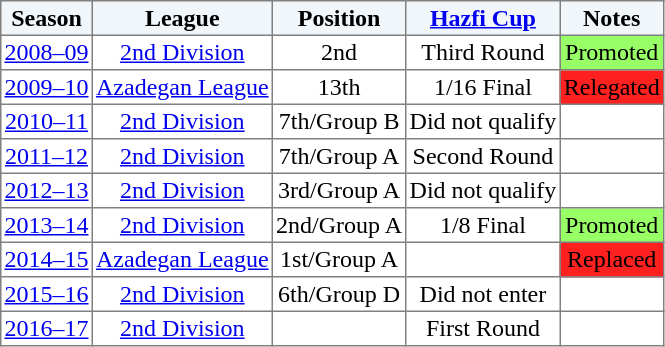<table border="1" cellpadding="2" style="border-collapse:collapse; text-align:center; font-size:normal;">
<tr style="background:#f0f6fa;">
<th>Season</th>
<th>League</th>
<th>Position</th>
<th><a href='#'>Hazfi Cup</a></th>
<th>Notes</th>
</tr>
<tr>
<td><a href='#'>2008–09</a></td>
<td><a href='#'>2nd Division</a></td>
<td>2nd</td>
<td>Third Round</td>
<td bgcolor=99FF66>Promoted</td>
</tr>
<tr>
<td><a href='#'>2009–10</a></td>
<td><a href='#'>Azadegan League</a></td>
<td>13th</td>
<td>1/16 Final</td>
<td bgcolor=FF2020>Relegated</td>
</tr>
<tr>
<td><a href='#'>2010–11</a></td>
<td><a href='#'>2nd Division</a></td>
<td>7th/Group B</td>
<td>Did not qualify</td>
<td></td>
</tr>
<tr>
<td><a href='#'>2011–12</a></td>
<td><a href='#'>2nd Division</a></td>
<td>7th/Group A</td>
<td>Second Round</td>
<td></td>
</tr>
<tr>
<td><a href='#'>2012–13</a></td>
<td><a href='#'>2nd Division</a></td>
<td>3rd/Group A</td>
<td>Did not qualify</td>
<td></td>
</tr>
<tr>
<td><a href='#'>2013–14</a></td>
<td><a href='#'>2nd Division</a></td>
<td>2nd/Group A</td>
<td>1/8 Final</td>
<td bgcolor=99FF66>Promoted</td>
</tr>
<tr>
<td><a href='#'>2014–15</a></td>
<td><a href='#'>Azadegan League</a></td>
<td>1st/Group A</td>
<td></td>
<td bgcolor=FF2020>Replaced</td>
</tr>
<tr>
<td><a href='#'>2015–16</a></td>
<td><a href='#'>2nd Division</a></td>
<td>6th/Group D</td>
<td>Did not enter</td>
<td></td>
</tr>
<tr>
<td><a href='#'>2016–17</a></td>
<td><a href='#'>2nd Division</a></td>
<td></td>
<td>First Round</td>
<td></td>
</tr>
</table>
